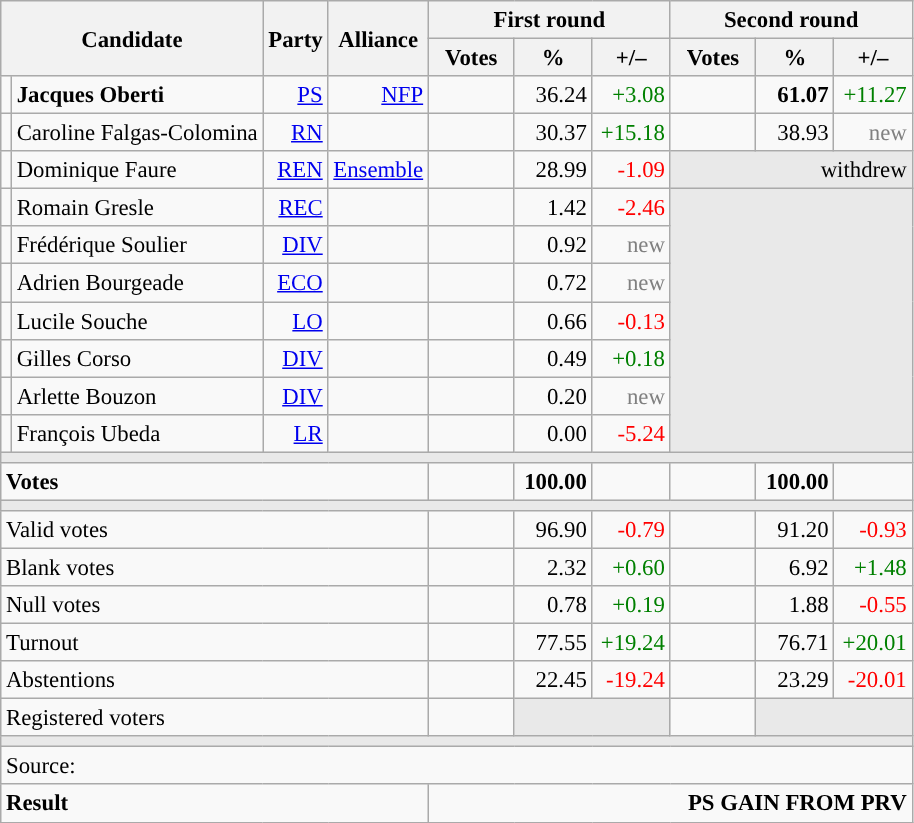<table class="wikitable" style="text-align:right;font-size:95%;">
<tr>
<th rowspan="2" colspan="2">Candidate</th>
<th colspan="1" rowspan="2">Party</th>
<th colspan="1" rowspan="2">Alliance</th>
<th colspan="3">First round</th>
<th colspan="3">Second round</th>
</tr>
<tr>
<th style="width:50px;">Votes</th>
<th style="width:45px;">%</th>
<th style="width:45px;">+/–</th>
<th style="width:50px;">Votes</th>
<th style="width:45px;">%</th>
<th style="width:45px;">+/–</th>
</tr>
<tr>
<td style="color:inherit;background:"></td>
<td style="text-align:left;"><strong>Jacques Oberti</strong></td>
<td><a href='#'>PS</a></td>
<td><a href='#'>NFP</a></td>
<td></td>
<td>36.24</td>
<td style="color:green;">+3.08</td>
<td><strong></strong></td>
<td><strong>61.07</strong></td>
<td style="color:green;">+11.27</td>
</tr>
<tr>
<td style="color:inherit;background:"></td>
<td style="text-align:left;">Caroline Falgas-Colomina</td>
<td><a href='#'>RN</a></td>
<td></td>
<td></td>
<td>30.37</td>
<td style="color:green;">+15.18</td>
<td></td>
<td>38.93</td>
<td style="color:grey;">new</td>
</tr>
<tr>
<td style="color:inherit;background:"></td>
<td style="text-align:left;">Dominique Faure</td>
<td><a href='#'>REN</a></td>
<td><a href='#'>Ensemble</a></td>
<td></td>
<td>28.99</td>
<td style="color:red;">-1.09</td>
<td colspan="3" style="background:#E9E9E9;">withdrew</td>
</tr>
<tr>
<td style="color:inherit;background:"></td>
<td style="text-align:left;">Romain Gresle</td>
<td><a href='#'>REC</a></td>
<td></td>
<td></td>
<td>1.42</td>
<td style="color:red;">-2.46</td>
<td colspan="3" rowspan="7" style="background:#E9E9E9;"></td>
</tr>
<tr>
<td style="color:inherit;background:"></td>
<td style="text-align:left;">Frédérique Soulier</td>
<td><a href='#'>DIV</a></td>
<td></td>
<td></td>
<td>0.92</td>
<td style="color:grey;">new</td>
</tr>
<tr>
<td style="color:inherit;background:"></td>
<td style="text-align:left;">Adrien Bourgeade</td>
<td><a href='#'>ECO</a></td>
<td></td>
<td></td>
<td>0.72</td>
<td style="color:grey;">new</td>
</tr>
<tr>
<td style="color:inherit;background:"></td>
<td style="text-align:left;">Lucile Souche</td>
<td><a href='#'>LO</a></td>
<td></td>
<td></td>
<td>0.66</td>
<td style="color:red;">-0.13</td>
</tr>
<tr>
<td style="color:inherit;background:"></td>
<td style="text-align:left;">Gilles Corso</td>
<td><a href='#'>DIV</a></td>
<td></td>
<td></td>
<td>0.49</td>
<td style="color:green;">+0.18</td>
</tr>
<tr>
<td style="color:inherit;background:"></td>
<td style="text-align:left;">Arlette Bouzon</td>
<td><a href='#'>DIV</a></td>
<td></td>
<td></td>
<td>0.20</td>
<td style="color:grey;">new</td>
</tr>
<tr>
<td style="color:inherit;background:"></td>
<td style="text-align:left;">François Ubeda</td>
<td><a href='#'>LR</a></td>
<td></td>
<td></td>
<td>0.00</td>
<td style="color:red;">-5.24</td>
</tr>
<tr>
<td colspan="10" style="background:#E9E9E9;"></td>
</tr>
<tr style="font-weight:bold;">
<td colspan="4" style="text-align:left;">Votes</td>
<td></td>
<td>100.00</td>
<td></td>
<td></td>
<td>100.00</td>
<td></td>
</tr>
<tr>
<td colspan="10" style="background:#E9E9E9;"></td>
</tr>
<tr>
<td colspan="4" style="text-align:left;">Valid votes</td>
<td></td>
<td>96.90</td>
<td style="color:red;">-0.79</td>
<td></td>
<td>91.20</td>
<td style="color:red;">-0.93</td>
</tr>
<tr>
<td colspan="4" style="text-align:left;">Blank votes</td>
<td></td>
<td>2.32</td>
<td style="color:green;">+0.60</td>
<td></td>
<td>6.92</td>
<td style="color:green;">+1.48</td>
</tr>
<tr>
<td colspan="4" style="text-align:left;">Null votes</td>
<td></td>
<td>0.78</td>
<td style="color:green;">+0.19</td>
<td></td>
<td>1.88</td>
<td style="color:red;">-0.55</td>
</tr>
<tr>
<td colspan="4" style="text-align:left;">Turnout</td>
<td></td>
<td>77.55</td>
<td style="color:green;">+19.24</td>
<td></td>
<td>76.71</td>
<td style="color:green;">+20.01</td>
</tr>
<tr>
<td colspan="4" style="text-align:left;">Abstentions</td>
<td></td>
<td>22.45</td>
<td style="color:red;">-19.24</td>
<td></td>
<td>23.29</td>
<td style="color:red;">-20.01</td>
</tr>
<tr>
<td colspan="4" style="text-align:left;">Registered voters</td>
<td></td>
<td colspan="2" style="background:#E9E9E9;"></td>
<td></td>
<td colspan="2" style="background:#E9E9E9;"></td>
</tr>
<tr>
<td colspan="10" style="background:#E9E9E9;"></td>
</tr>
<tr>
<td colspan="10" style="text-align:left;">Source: </td>
</tr>
<tr style="font-weight:bold">
<td colspan="4" style="text-align:left;">Result</td>
<td colspan="6" style="background-color:">PS GAIN FROM PRV</td>
</tr>
</table>
